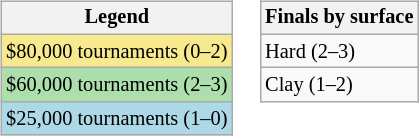<table>
<tr valign=top>
<td><br><table class=wikitable style=font-size:85%>
<tr>
<th>Legend</th>
</tr>
<tr style="background:#f7e98e;">
<td>$80,000 tournaments (0–2)</td>
</tr>
<tr style="background:#addfad;">
<td>$60,000 tournaments (2–3)</td>
</tr>
<tr style="background:lightblue;">
<td>$25,000 tournaments (1–0)</td>
</tr>
</table>
</td>
<td><br><table class=wikitable style=font-size:85%>
<tr>
<th>Finals by surface</th>
</tr>
<tr>
<td>Hard (2–3)</td>
</tr>
<tr>
<td>Clay (1–2)</td>
</tr>
</table>
</td>
</tr>
</table>
